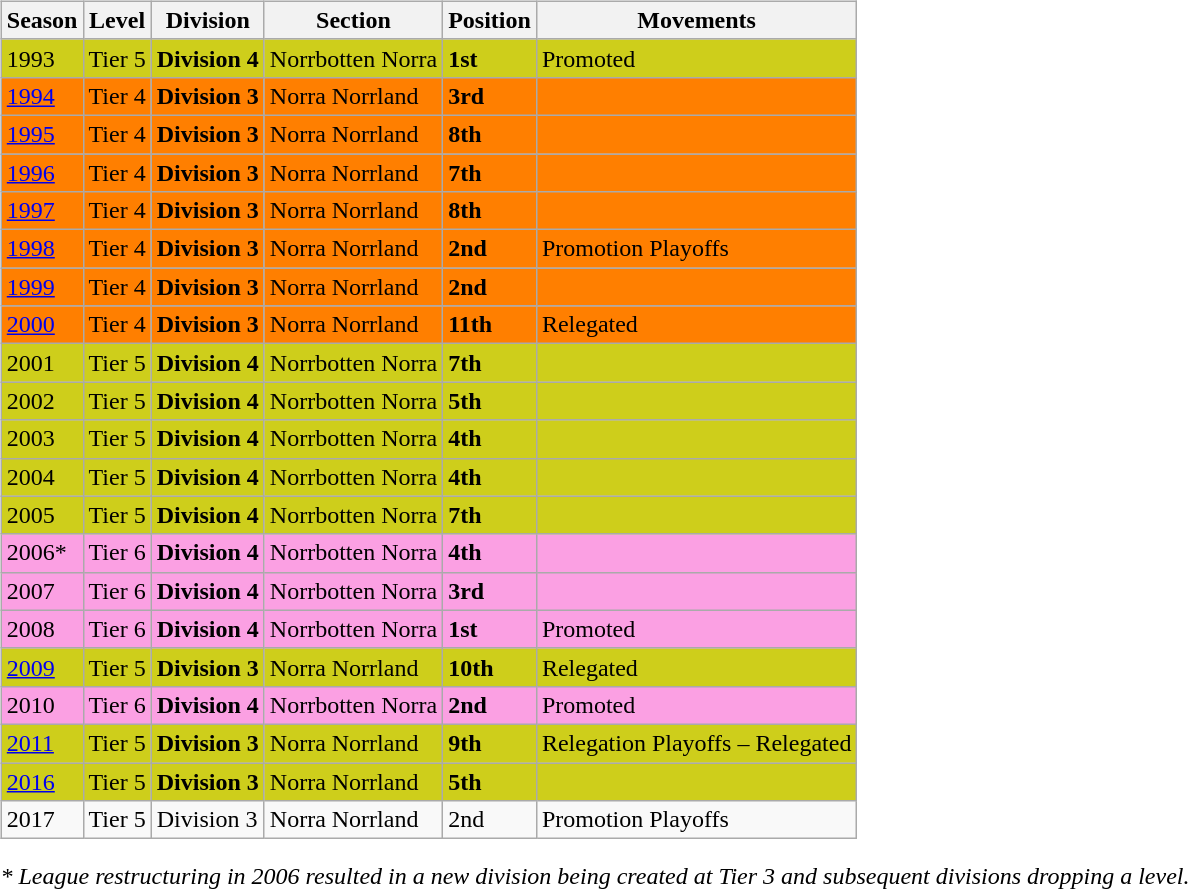<table>
<tr>
<td valign="top" width=0%><br><table class="wikitable">
<tr style="background:#f0f6fa;">
<th><strong>Season</strong></th>
<th><strong>Level</strong></th>
<th><strong>Division</strong></th>
<th><strong>Section</strong></th>
<th><strong>Position</strong></th>
<th><strong>Movements</strong></th>
</tr>
<tr>
<td style="background:#CECE1B;">1993</td>
<td style="background:#CECE1B;">Tier 5</td>
<td style="background:#CECE1B;"><strong>Division 4</strong></td>
<td style="background:#CECE1B;">Norrbotten Norra</td>
<td style="background:#CECE1B;"><strong>1st</strong></td>
<td style="background:#CECE1B;">Promoted</td>
</tr>
<tr>
<td style="background:#FF7F00;"><a href='#'>1994</a></td>
<td style="background:#FF7F00;">Tier 4</td>
<td style="background:#FF7F00;"><strong>Division 3</strong></td>
<td style="background:#FF7F00;">Norra Norrland</td>
<td style="background:#FF7F00;"><strong>3rd</strong></td>
<td style="background:#FF7F00;"></td>
</tr>
<tr>
<td style="background:#FF7F00;"><a href='#'>1995</a></td>
<td style="background:#FF7F00;">Tier 4</td>
<td style="background:#FF7F00;"><strong>Division 3</strong></td>
<td style="background:#FF7F00;">Norra Norrland</td>
<td style="background:#FF7F00;"><strong>8th</strong></td>
<td style="background:#FF7F00;"></td>
</tr>
<tr>
<td style="background:#FF7F00;"><a href='#'>1996</a></td>
<td style="background:#FF7F00;">Tier 4</td>
<td style="background:#FF7F00;"><strong>Division 3</strong></td>
<td style="background:#FF7F00;">Norra Norrland</td>
<td style="background:#FF7F00;"><strong>7th</strong></td>
<td style="background:#FF7F00;"></td>
</tr>
<tr>
<td style="background:#FF7F00;"><a href='#'>1997</a></td>
<td style="background:#FF7F00;">Tier 4</td>
<td style="background:#FF7F00;"><strong>Division 3</strong></td>
<td style="background:#FF7F00;">Norra Norrland</td>
<td style="background:#FF7F00;"><strong>8th</strong></td>
<td style="background:#FF7F00;"></td>
</tr>
<tr>
<td style="background:#FF7F00;"><a href='#'>1998</a></td>
<td style="background:#FF7F00;">Tier 4</td>
<td style="background:#FF7F00;"><strong>Division 3</strong></td>
<td style="background:#FF7F00;">Norra Norrland</td>
<td style="background:#FF7F00;"><strong>2nd</strong></td>
<td style="background:#FF7F00;">Promotion Playoffs</td>
</tr>
<tr>
<td style="background:#FF7F00;"><a href='#'>1999</a></td>
<td style="background:#FF7F00;">Tier 4</td>
<td style="background:#FF7F00;"><strong>Division 3</strong></td>
<td style="background:#FF7F00;">Norra Norrland</td>
<td style="background:#FF7F00;"><strong>2nd</strong></td>
<td style="background:#FF7F00;"></td>
</tr>
<tr>
<td style="background:#FF7F00;"><a href='#'>2000</a></td>
<td style="background:#FF7F00;">Tier 4</td>
<td style="background:#FF7F00;"><strong>Division 3</strong></td>
<td style="background:#FF7F00;">Norra Norrland</td>
<td style="background:#FF7F00;"><strong>11th</strong></td>
<td style="background:#FF7F00;">Relegated</td>
</tr>
<tr>
<td style="background:#CECE1B;">2001</td>
<td style="background:#CECE1B;">Tier 5</td>
<td style="background:#CECE1B;"><strong>Division 4</strong></td>
<td style="background:#CECE1B;">Norrbotten Norra</td>
<td style="background:#CECE1B;"><strong>7th</strong></td>
<td style="background:#CECE1B;"></td>
</tr>
<tr>
<td style="background:#CECE1B;">2002</td>
<td style="background:#CECE1B;">Tier 5</td>
<td style="background:#CECE1B;"><strong>Division 4</strong></td>
<td style="background:#CECE1B;">Norrbotten Norra</td>
<td style="background:#CECE1B;"><strong>5th</strong></td>
<td style="background:#CECE1B;"></td>
</tr>
<tr>
<td style="background:#CECE1B;">2003</td>
<td style="background:#CECE1B;">Tier 5</td>
<td style="background:#CECE1B;"><strong>Division 4</strong></td>
<td style="background:#CECE1B;">Norrbotten Norra</td>
<td style="background:#CECE1B;"><strong>4th</strong></td>
<td style="background:#CECE1B;"></td>
</tr>
<tr>
<td style="background:#CECE1B;">2004</td>
<td style="background:#CECE1B;">Tier 5</td>
<td style="background:#CECE1B;"><strong>Division 4</strong></td>
<td style="background:#CECE1B;">Norrbotten Norra</td>
<td style="background:#CECE1B;"><strong>4th</strong></td>
<td style="background:#CECE1B;"></td>
</tr>
<tr>
<td style="background:#CECE1B;">2005</td>
<td style="background:#CECE1B;">Tier 5</td>
<td style="background:#CECE1B;"><strong>Division 4</strong></td>
<td style="background:#CECE1B;">Norrbotten Norra</td>
<td style="background:#CECE1B;"><strong>7th</strong></td>
<td style="background:#CECE1B;"></td>
</tr>
<tr>
<td style="background:#FBA0E3;">2006*</td>
<td style="background:#FBA0E3;">Tier 6</td>
<td style="background:#FBA0E3;"><strong>Division 4</strong></td>
<td style="background:#FBA0E3;">Norrbotten Norra</td>
<td style="background:#FBA0E3;"><strong>4th</strong></td>
<td style="background:#FBA0E3;"></td>
</tr>
<tr>
<td style="background:#FBA0E3;">2007</td>
<td style="background:#FBA0E3;">Tier 6</td>
<td style="background:#FBA0E3;"><strong>Division 4</strong></td>
<td style="background:#FBA0E3;">Norrbotten Norra</td>
<td style="background:#FBA0E3;"><strong>3rd</strong></td>
<td style="background:#FBA0E3;"></td>
</tr>
<tr>
<td style="background:#FBA0E3;">2008</td>
<td style="background:#FBA0E3;">Tier 6</td>
<td style="background:#FBA0E3;"><strong>Division 4</strong></td>
<td style="background:#FBA0E3;">Norrbotten Norra</td>
<td style="background:#FBA0E3;"><strong>1st</strong></td>
<td style="background:#FBA0E3;">Promoted</td>
</tr>
<tr>
<td style="background:#CECE1B;"><a href='#'>2009</a></td>
<td style="background:#CECE1B;">Tier 5</td>
<td style="background:#CECE1B;"><strong>Division 3</strong></td>
<td style="background:#CECE1B;">Norra Norrland</td>
<td style="background:#CECE1B;"><strong>10th</strong></td>
<td style="background:#CECE1B;">Relegated</td>
</tr>
<tr>
<td style="background:#FBA0E3;">2010</td>
<td style="background:#FBA0E3;">Tier 6</td>
<td style="background:#FBA0E3;"><strong>Division 4</strong></td>
<td style="background:#FBA0E3;">Norrbotten Norra</td>
<td style="background:#FBA0E3;"><strong>2nd</strong></td>
<td style="background:#FBA0E3;">Promoted</td>
</tr>
<tr>
<td style="background:#CECE1B;"><a href='#'>2011</a></td>
<td style="background:#CECE1B;">Tier 5</td>
<td style="background:#CECE1B;"><strong>Division 3</strong></td>
<td style="background:#CECE1B;">Norra Norrland</td>
<td style="background:#CECE1B;"><strong>9th</strong></td>
<td style="background:#CECE1B;">Relegation Playoffs – Relegated</td>
</tr>
<tr>
<td style="background:#CECE1B;"><a href='#'>2016</a></td>
<td style="background:#CECE1B;">Tier 5</td>
<td style="background:#CECE1B;"><strong>Division 3</strong></td>
<td style="background:#CECE1B;">Norra Norrland</td>
<td style="background:#CECE1B;"><strong>5th</strong></td>
<td style="background:#CECE1B;"></td>
</tr>
<tr>
<td>2017</td>
<td>Tier 5</td>
<td>Division 3</td>
<td>Norra Norrland</td>
<td>2nd</td>
<td>Promotion Playoffs</td>
</tr>
</table>
<em>* League restructuring in 2006 resulted in a new division being created at Tier 3 and subsequent divisions dropping a level.</em>


</td>
</tr>
</table>
